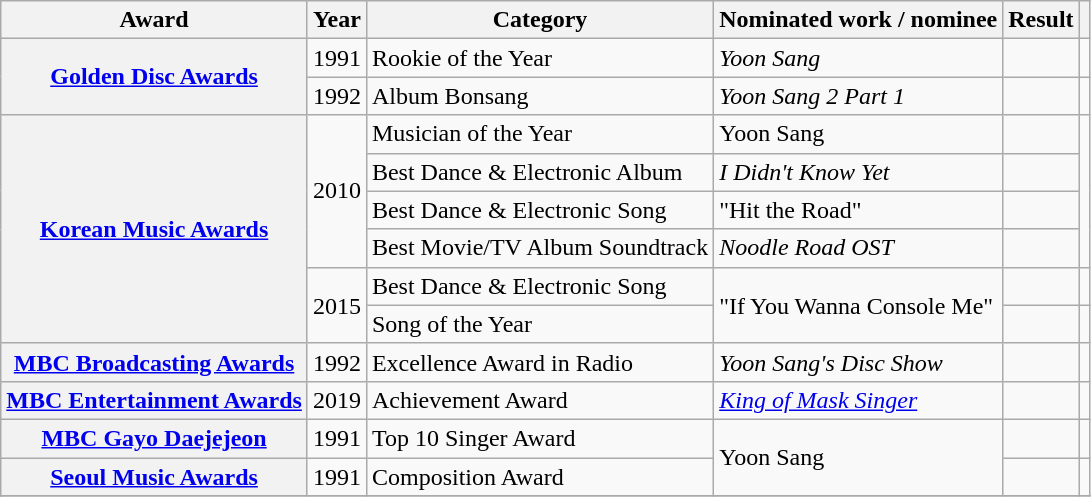<table class="wikitable sortable plainrowheaders">
<tr>
<th scope="col">Award</th>
<th scope="col">Year</th>
<th scope="col">Category</th>
<th scope="col">Nominated work / nominee</th>
<th scope="col">Result</th>
<th scope="col" class="unsortable"></th>
</tr>
<tr>
<th rowspan="2" scope="row"><a href='#'>Golden Disc Awards</a></th>
<td>1991</td>
<td>Rookie of the Year</td>
<td><em>Yoon Sang</em></td>
<td></td>
<td></td>
</tr>
<tr>
<td>1992</td>
<td>Album Bonsang</td>
<td><em>Yoon Sang 2 Part 1</em></td>
<td></td>
<td></td>
</tr>
<tr>
<th rowspan="6" scope="row"><a href='#'>Korean Music Awards</a></th>
<td rowspan="4">2010</td>
<td>Musician of the Year</td>
<td>Yoon Sang</td>
<td></td>
<td rowspan="4"></td>
</tr>
<tr>
<td>Best Dance & Electronic Album</td>
<td><em>I Didn't Know Yet</em></td>
<td></td>
</tr>
<tr>
<td>Best Dance & Electronic Song</td>
<td>"Hit the Road"</td>
<td></td>
</tr>
<tr>
<td>Best Movie/TV Album Soundtrack</td>
<td><em>Noodle Road OST</em></td>
<td></td>
</tr>
<tr>
<td rowspan="2">2015</td>
<td>Best Dance & Electronic Song</td>
<td rowspan="2">"If You Wanna Console Me"</td>
<td></td>
<td></td>
</tr>
<tr>
<td>Song of the Year</td>
<td></td>
<td></td>
</tr>
<tr>
<th scope="row"><a href='#'>MBC Broadcasting Awards</a></th>
<td>1992</td>
<td>Excellence Award in Radio</td>
<td><em>Yoon Sang's Disc Show</em></td>
<td></td>
<td></td>
</tr>
<tr>
<th scope="row"><a href='#'>MBC Entertainment Awards</a></th>
<td>2019</td>
<td>Achievement Award</td>
<td><em><a href='#'>King of Mask Singer</a></em></td>
<td></td>
<td></td>
</tr>
<tr>
<th scope="row"><a href='#'>MBC Gayo Daejejeon</a></th>
<td>1991</td>
<td>Top 10 Singer Award</td>
<td rowspan="2">Yoon Sang</td>
<td></td>
<td></td>
</tr>
<tr>
<th scope="row"><a href='#'>Seoul Music Awards</a></th>
<td>1991</td>
<td>Composition Award</td>
<td></td>
<td></td>
</tr>
<tr>
</tr>
</table>
